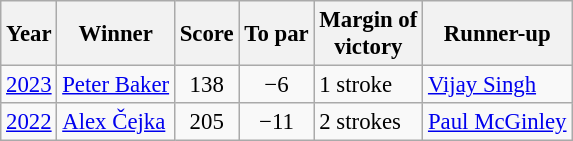<table class="wikitable" style="font-size:95%">
<tr>
<th>Year</th>
<th>Winner</th>
<th>Score</th>
<th>To par</th>
<th>Margin of<br>victory</th>
<th>Runner-up</th>
</tr>
<tr>
<td><a href='#'>2023</a></td>
<td> <a href='#'>Peter Baker</a></td>
<td align=center>138</td>
<td align=center>−6</td>
<td>1 stroke</td>
<td> <a href='#'>Vijay Singh</a></td>
</tr>
<tr>
<td><a href='#'>2022</a></td>
<td> <a href='#'>Alex Čejka</a></td>
<td align=center>205</td>
<td align=center>−11</td>
<td>2 strokes</td>
<td> <a href='#'>Paul McGinley</a></td>
</tr>
</table>
